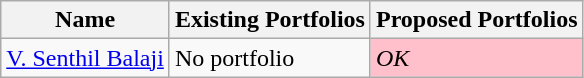<table class="wikitable sortable" style="text-align:left;"style="font-size: 85%">
<tr>
<th>Name</th>
<th>Existing Portfolios</th>
<th>Proposed Portfolios</th>
</tr>
<tr>
<td><a href='#'>V. Senthil Balaji</a></td>
<td>No portfolio</td>
<td style="background-color: pink"><em>OK</em></td>
</tr>
</table>
